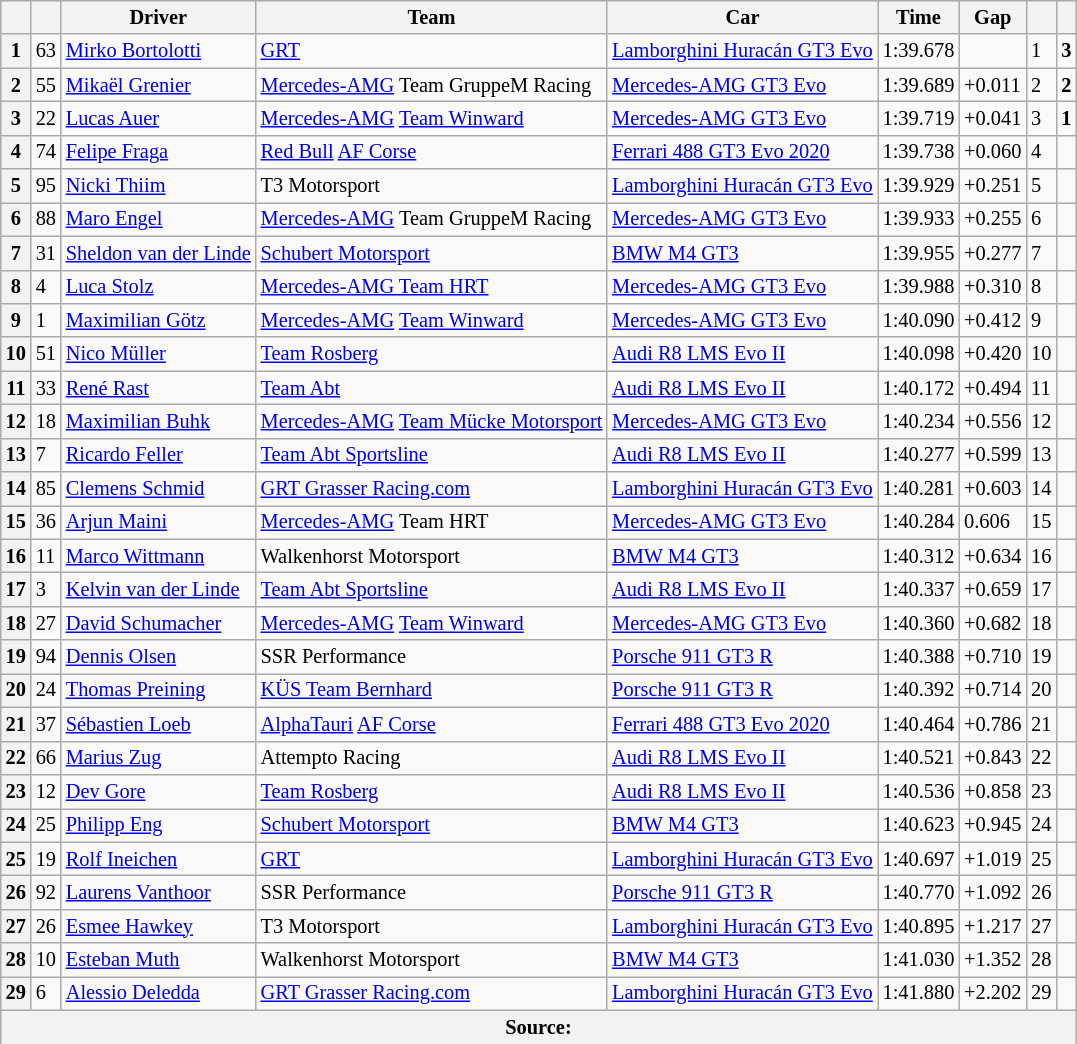<table class="wikitable" style="font-size: 85%">
<tr>
<th></th>
<th></th>
<th>Driver</th>
<th>Team</th>
<th>Car</th>
<th>Time</th>
<th>Gap</th>
<th></th>
<th></th>
</tr>
<tr>
<th>1</th>
<td>63</td>
<td> <a href='#'>Mirko Bortolotti</a></td>
<td><a href='#'>GRT</a></td>
<td><a href='#'>Lamborghini Huracán GT3 Evo</a></td>
<td>1:39.678</td>
<td></td>
<td>1</td>
<td align=center><strong>3</strong></td>
</tr>
<tr>
<th>2</th>
<td>55</td>
<td> <a href='#'>Mikaël Grenier</a></td>
<td><a href='#'>Mercedes-AMG</a> Team GruppeM Racing</td>
<td><a href='#'>Mercedes-AMG GT3 Evo</a></td>
<td>1:39.689</td>
<td>+0.011</td>
<td>2</td>
<td align=center><strong>2</strong></td>
</tr>
<tr>
<th>3</th>
<td>22</td>
<td> <a href='#'>Lucas Auer</a></td>
<td><a href='#'>Mercedes-AMG</a> <a href='#'>Team Winward</a></td>
<td><a href='#'>Mercedes-AMG GT3 Evo</a></td>
<td>1:39.719</td>
<td>+0.041</td>
<td>3</td>
<td align=center><strong>1</strong></td>
</tr>
<tr>
<th>4</th>
<td>74</td>
<td> <a href='#'>Felipe Fraga</a></td>
<td><a href='#'>Red Bull</a> <a href='#'>AF Corse</a></td>
<td><a href='#'>Ferrari 488 GT3 Evo 2020</a></td>
<td>1:39.738</td>
<td>+0.060</td>
<td>4</td>
<td align=center></td>
</tr>
<tr>
<th>5</th>
<td>95</td>
<td> <a href='#'>Nicki Thiim</a></td>
<td>T3 Motorsport</td>
<td><a href='#'>Lamborghini Huracán GT3 Evo</a></td>
<td>1:39.929</td>
<td>+0.251</td>
<td>5</td>
<td align=center></td>
</tr>
<tr>
<th>6</th>
<td>88</td>
<td> <a href='#'>Maro Engel</a></td>
<td><a href='#'>Mercedes-AMG</a> Team GruppeM Racing</td>
<td><a href='#'>Mercedes-AMG GT3 Evo</a></td>
<td>1:39.933</td>
<td>+0.255</td>
<td>6</td>
<td align=center></td>
</tr>
<tr>
<th>7</th>
<td>31</td>
<td> <a href='#'>Sheldon van der Linde</a></td>
<td><a href='#'>Schubert Motorsport</a></td>
<td><a href='#'>BMW M4 GT3</a></td>
<td>1:39.955</td>
<td>+0.277</td>
<td>7</td>
<td align=center></td>
</tr>
<tr>
<th>8</th>
<td>4</td>
<td> <a href='#'>Luca Stolz</a></td>
<td><a href='#'>Mercedes-AMG Team HRT</a></td>
<td><a href='#'>Mercedes-AMG GT3 Evo</a></td>
<td>1:39.988</td>
<td>+0.310</td>
<td>8</td>
<td align=center></td>
</tr>
<tr>
<th>9</th>
<td>1</td>
<td> <a href='#'>Maximilian Götz</a></td>
<td><a href='#'>Mercedes-AMG</a> <a href='#'>Team Winward</a></td>
<td><a href='#'>Mercedes-AMG GT3 Evo</a></td>
<td>1:40.090</td>
<td>+0.412</td>
<td>9</td>
<td align=center></td>
</tr>
<tr>
<th>10</th>
<td>51</td>
<td> <a href='#'>Nico Müller</a></td>
<td><a href='#'>Team Rosberg</a></td>
<td><a href='#'>Audi R8 LMS Evo II</a></td>
<td>1:40.098</td>
<td>+0.420</td>
<td>10</td>
<td align=center></td>
</tr>
<tr>
<th>11</th>
<td>33</td>
<td> <a href='#'>René Rast</a></td>
<td><a href='#'>Team Abt</a></td>
<td><a href='#'>Audi R8 LMS Evo II</a></td>
<td>1:40.172</td>
<td>+0.494</td>
<td>11</td>
<td align=center></td>
</tr>
<tr>
<th>12</th>
<td>18</td>
<td> <a href='#'>Maximilian Buhk</a></td>
<td><a href='#'>Mercedes-AMG</a> <a href='#'>Team Mücke Motorsport</a></td>
<td><a href='#'>Mercedes-AMG GT3 Evo</a></td>
<td>1:40.234</td>
<td>+0.556</td>
<td>12</td>
<td align=center></td>
</tr>
<tr>
<th>13</th>
<td>7</td>
<td> <a href='#'>Ricardo Feller</a></td>
<td><a href='#'>Team Abt Sportsline</a></td>
<td><a href='#'>Audi R8 LMS Evo II</a></td>
<td>1:40.277</td>
<td>+0.599</td>
<td>13</td>
<td align=center></td>
</tr>
<tr>
<th>14</th>
<td>85</td>
<td> <a href='#'>Clemens Schmid</a></td>
<td><a href='#'>GRT Grasser Racing.com</a></td>
<td><a href='#'>Lamborghini Huracán GT3 Evo</a></td>
<td>1:40.281</td>
<td>+0.603</td>
<td>14</td>
<td align=center></td>
</tr>
<tr>
<th>15</th>
<td>36</td>
<td> <a href='#'>Arjun Maini</a></td>
<td><a href='#'>Mercedes-AMG</a> Team HRT</td>
<td><a href='#'>Mercedes-AMG GT3 Evo</a></td>
<td>1:40.284</td>
<td>0.606</td>
<td>15</td>
<td align=center></td>
</tr>
<tr>
<th>16</th>
<td>11</td>
<td> <a href='#'>Marco Wittmann</a></td>
<td>Walkenhorst Motorsport</td>
<td><a href='#'>BMW M4 GT3</a></td>
<td>1:40.312</td>
<td>+0.634</td>
<td>16</td>
<td align=center></td>
</tr>
<tr>
<th>17</th>
<td>3</td>
<td> <a href='#'>Kelvin van der Linde</a></td>
<td><a href='#'>Team Abt Sportsline</a></td>
<td><a href='#'>Audi R8 LMS Evo II</a></td>
<td>1:40.337</td>
<td>+0.659</td>
<td>17</td>
<td align=center></td>
</tr>
<tr>
<th>18</th>
<td>27</td>
<td> <a href='#'>David Schumacher</a></td>
<td><a href='#'>Mercedes-AMG</a> <a href='#'>Team Winward</a></td>
<td><a href='#'>Mercedes-AMG GT3 Evo</a></td>
<td>1:40.360</td>
<td>+0.682</td>
<td>18</td>
<td align=center></td>
</tr>
<tr>
<th>19</th>
<td>94</td>
<td> <a href='#'>Dennis Olsen</a></td>
<td>SSR Performance</td>
<td><a href='#'>Porsche 911 GT3 R</a></td>
<td>1:40.388</td>
<td>+0.710</td>
<td>19</td>
<td align=center></td>
</tr>
<tr>
<th>20</th>
<td>24</td>
<td> <a href='#'>Thomas Preining</a></td>
<td><a href='#'>KÜS Team Bernhard</a></td>
<td><a href='#'>Porsche 911 GT3 R</a></td>
<td>1:40.392</td>
<td>+0.714</td>
<td>20</td>
<td align=center></td>
</tr>
<tr>
<th>21</th>
<td>37</td>
<td> <a href='#'>Sébastien Loeb</a></td>
<td><a href='#'>AlphaTauri</a> <a href='#'>AF Corse</a></td>
<td><a href='#'>Ferrari 488 GT3 Evo 2020</a></td>
<td>1:40.464</td>
<td>+0.786</td>
<td>21</td>
<td align=center></td>
</tr>
<tr>
<th>22</th>
<td>66</td>
<td> <a href='#'>Marius Zug</a></td>
<td>Attempto Racing</td>
<td><a href='#'>Audi R8 LMS Evo II</a></td>
<td>1:40.521</td>
<td>+0.843</td>
<td>22</td>
<td align=center></td>
</tr>
<tr>
<th>23</th>
<td>12</td>
<td> <a href='#'>Dev Gore</a></td>
<td><a href='#'>Team Rosberg</a></td>
<td><a href='#'>Audi R8 LMS Evo II</a></td>
<td>1:40.536</td>
<td>+0.858</td>
<td>23</td>
<td align=center></td>
</tr>
<tr>
<th>24</th>
<td>25</td>
<td> <a href='#'>Philipp Eng</a></td>
<td><a href='#'>Schubert Motorsport</a></td>
<td><a href='#'>BMW M4 GT3</a></td>
<td>1:40.623</td>
<td>+0.945</td>
<td>24</td>
<td align=center></td>
</tr>
<tr>
<th>25</th>
<td>19</td>
<td> <a href='#'>Rolf Ineichen</a></td>
<td><a href='#'>GRT</a></td>
<td><a href='#'>Lamborghini Huracán GT3 Evo</a></td>
<td>1:40.697</td>
<td>+1.019</td>
<td>25</td>
<td align=center></td>
</tr>
<tr>
<th>26</th>
<td>92</td>
<td> <a href='#'>Laurens Vanthoor</a></td>
<td>SSR Performance</td>
<td><a href='#'>Porsche 911 GT3 R</a></td>
<td>1:40.770</td>
<td>+1.092</td>
<td>26</td>
<td align=center></td>
</tr>
<tr>
<th>27</th>
<td>26</td>
<td> <a href='#'>Esmee Hawkey</a></td>
<td>T3 Motorsport</td>
<td><a href='#'>Lamborghini Huracán GT3 Evo</a></td>
<td>1:40.895</td>
<td>+1.217</td>
<td>27</td>
<td align=center></td>
</tr>
<tr>
<th>28</th>
<td>10</td>
<td> <a href='#'>Esteban Muth</a></td>
<td>Walkenhorst Motorsport</td>
<td><a href='#'>BMW M4 GT3</a></td>
<td>1:41.030</td>
<td>+1.352</td>
<td>28</td>
<td align=center></td>
</tr>
<tr>
<th>29</th>
<td>6</td>
<td> <a href='#'>Alessio Deledda</a></td>
<td><a href='#'>GRT Grasser Racing.com</a></td>
<td><a href='#'>Lamborghini Huracán GT3 Evo</a></td>
<td>1:41.880</td>
<td>+2.202</td>
<td>29</td>
<td align=center></td>
</tr>
<tr>
<th colspan=9>Source:</th>
</tr>
</table>
